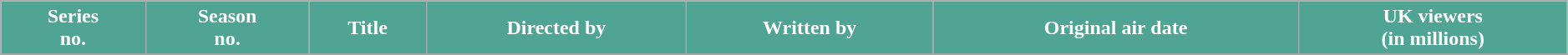<table class="wikitable plainrowheaders" style="background: #ffffff; width:99%;">
<tr>
<th style="background: #4FA494; color:#fff;">Series<br>no.</th>
<th style="background: #4FA494; color:#fff;">Season<br>no.</th>
<th style="background: #4FA494; color:#fff;">Title</th>
<th style="background: #4FA494; color:#fff;">Directed by</th>
<th style="background: #4FA494; color:#fff;">Written by</th>
<th style="background: #4FA494; color:#fff;">Original air date</th>
<th style="background: #4FA494; color:#fff;">UK viewers<br>(in millions)</th>
</tr>
<tr>
</tr>
</table>
